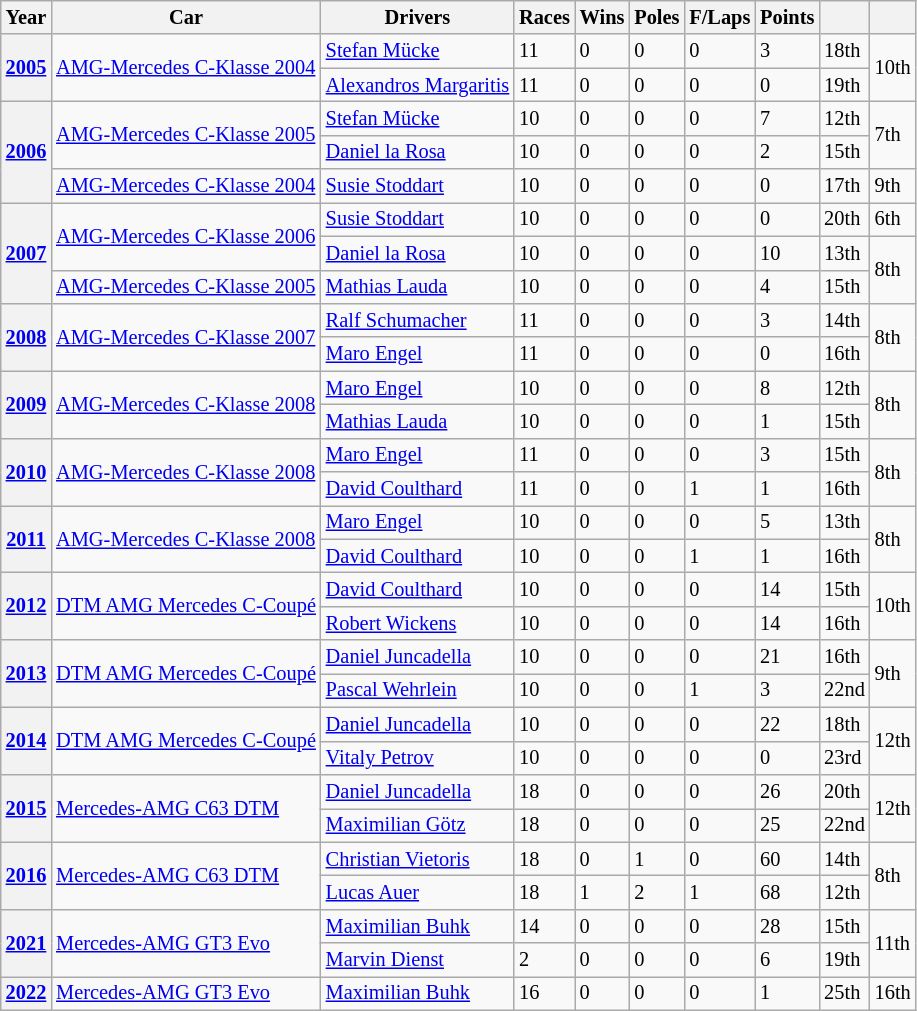<table class="wikitable" style="font-size:85%">
<tr>
<th>Year</th>
<th>Car</th>
<th>Drivers</th>
<th>Races</th>
<th>Wins</th>
<th>Poles</th>
<th>F/Laps</th>
<th>Points</th>
<th></th>
<th></th>
</tr>
<tr>
<th rowspan="2"><a href='#'>2005</a></th>
<td rowspan="2"><a href='#'>AMG-Mercedes C-Klasse 2004</a></td>
<td> <a href='#'>Stefan Mücke</a></td>
<td>11</td>
<td>0</td>
<td>0</td>
<td>0</td>
<td>3</td>
<td>18th</td>
<td rowspan="2">10th</td>
</tr>
<tr>
<td> <a href='#'>Alexandros Margaritis</a></td>
<td>11</td>
<td>0</td>
<td>0</td>
<td>0</td>
<td>0</td>
<td>19th</td>
</tr>
<tr>
<th rowspan="3"><a href='#'>2006</a></th>
<td rowspan="2"><a href='#'>AMG-Mercedes C-Klasse 2005</a></td>
<td> <a href='#'>Stefan Mücke</a></td>
<td>10</td>
<td>0</td>
<td>0</td>
<td>0</td>
<td>7</td>
<td>12th</td>
<td rowspan="2">7th</td>
</tr>
<tr>
<td> <a href='#'>Daniel la Rosa</a></td>
<td>10</td>
<td>0</td>
<td>0</td>
<td>0</td>
<td>2</td>
<td>15th</td>
</tr>
<tr>
<td><a href='#'>AMG-Mercedes C-Klasse 2004</a></td>
<td> <a href='#'>Susie Stoddart</a></td>
<td>10</td>
<td>0</td>
<td>0</td>
<td>0</td>
<td>0</td>
<td>17th</td>
<td>9th</td>
</tr>
<tr>
<th rowspan="3"><a href='#'>2007</a></th>
<td rowspan="2"><a href='#'>AMG-Mercedes C-Klasse 2006</a></td>
<td> <a href='#'>Susie Stoddart</a></td>
<td>10</td>
<td>0</td>
<td>0</td>
<td>0</td>
<td>0</td>
<td>20th</td>
<td>6th</td>
</tr>
<tr>
<td> <a href='#'>Daniel la Rosa</a></td>
<td>10</td>
<td>0</td>
<td>0</td>
<td>0</td>
<td>10</td>
<td>13th</td>
<td rowspan="2">8th</td>
</tr>
<tr>
<td><a href='#'>AMG-Mercedes C-Klasse 2005</a></td>
<td> <a href='#'>Mathias Lauda</a></td>
<td>10</td>
<td>0</td>
<td>0</td>
<td>0</td>
<td>4</td>
<td>15th</td>
</tr>
<tr>
<th rowspan="2"><a href='#'>2008</a></th>
<td rowspan="2"><a href='#'>AMG-Mercedes C-Klasse 2007</a></td>
<td> <a href='#'>Ralf Schumacher</a></td>
<td>11</td>
<td>0</td>
<td>0</td>
<td>0</td>
<td>3</td>
<td>14th</td>
<td rowspan="2">8th</td>
</tr>
<tr>
<td> <a href='#'>Maro Engel</a></td>
<td>11</td>
<td>0</td>
<td>0</td>
<td>0</td>
<td>0</td>
<td>16th</td>
</tr>
<tr>
<th rowspan="2"><a href='#'>2009</a></th>
<td rowspan="2"><a href='#'>AMG-Mercedes C-Klasse 2008</a></td>
<td> <a href='#'>Maro Engel</a></td>
<td>10</td>
<td>0</td>
<td>0</td>
<td>0</td>
<td>8</td>
<td>12th</td>
<td rowspan="2">8th</td>
</tr>
<tr>
<td> <a href='#'>Mathias Lauda</a></td>
<td>10</td>
<td>0</td>
<td>0</td>
<td>0</td>
<td>1</td>
<td>15th</td>
</tr>
<tr>
<th rowspan="2"><a href='#'>2010</a></th>
<td rowspan="2"><a href='#'>AMG-Mercedes C-Klasse 2008</a></td>
<td> <a href='#'>Maro Engel</a></td>
<td>11</td>
<td>0</td>
<td>0</td>
<td>0</td>
<td>3</td>
<td>15th</td>
<td rowspan="2">8th</td>
</tr>
<tr>
<td> <a href='#'>David Coulthard</a></td>
<td>11</td>
<td>0</td>
<td>0</td>
<td>1</td>
<td>1</td>
<td>16th</td>
</tr>
<tr>
<th rowspan="2"><a href='#'>2011</a></th>
<td rowspan="2"><a href='#'>AMG-Mercedes C-Klasse 2008</a></td>
<td> <a href='#'>Maro Engel</a></td>
<td>10</td>
<td>0</td>
<td>0</td>
<td>0</td>
<td>5</td>
<td>13th</td>
<td rowspan="2">8th</td>
</tr>
<tr>
<td> <a href='#'>David Coulthard</a></td>
<td>10</td>
<td>0</td>
<td>0</td>
<td>1</td>
<td>1</td>
<td>16th</td>
</tr>
<tr>
<th rowspan="2"><a href='#'>2012</a></th>
<td rowspan="2"><a href='#'>DTM AMG Mercedes C-Coupé</a></td>
<td> <a href='#'>David Coulthard</a></td>
<td>10</td>
<td>0</td>
<td>0</td>
<td>0</td>
<td>14</td>
<td>15th</td>
<td rowspan="2">10th</td>
</tr>
<tr>
<td> <a href='#'>Robert Wickens</a></td>
<td>10</td>
<td>0</td>
<td>0</td>
<td>0</td>
<td>14</td>
<td>16th</td>
</tr>
<tr>
<th rowspan="2"><a href='#'>2013</a></th>
<td rowspan="2"><a href='#'>DTM AMG Mercedes C-Coupé</a></td>
<td> <a href='#'>Daniel Juncadella</a></td>
<td>10</td>
<td>0</td>
<td>0</td>
<td>0</td>
<td>21</td>
<td>16th</td>
<td rowspan="2">9th</td>
</tr>
<tr>
<td> <a href='#'>Pascal Wehrlein</a></td>
<td>10</td>
<td>0</td>
<td>0</td>
<td>1</td>
<td>3</td>
<td>22nd</td>
</tr>
<tr>
<th rowspan="2"><a href='#'>2014</a></th>
<td rowspan="2"><a href='#'>DTM AMG Mercedes C-Coupé</a></td>
<td> <a href='#'>Daniel Juncadella</a></td>
<td>10</td>
<td>0</td>
<td>0</td>
<td>0</td>
<td>22</td>
<td>18th</td>
<td rowspan="2">12th</td>
</tr>
<tr>
<td> <a href='#'>Vitaly Petrov</a></td>
<td>10</td>
<td>0</td>
<td>0</td>
<td>0</td>
<td>0</td>
<td>23rd</td>
</tr>
<tr>
<th rowspan="2"><a href='#'>2015</a></th>
<td rowspan="2"><a href='#'>Mercedes-AMG C63 DTM</a></td>
<td> <a href='#'>Daniel Juncadella</a></td>
<td>18</td>
<td>0</td>
<td>0</td>
<td>0</td>
<td>26</td>
<td>20th</td>
<td rowspan="2">12th</td>
</tr>
<tr>
<td> <a href='#'>Maximilian Götz</a></td>
<td>18</td>
<td>0</td>
<td>0</td>
<td>0</td>
<td>25</td>
<td>22nd</td>
</tr>
<tr>
<th rowspan="2"><a href='#'>2016</a></th>
<td rowspan="2"><a href='#'>Mercedes-AMG C63 DTM</a></td>
<td> <a href='#'>Christian Vietoris</a></td>
<td>18</td>
<td>0</td>
<td>1</td>
<td>0</td>
<td>60</td>
<td>14th</td>
<td rowspan="2">8th</td>
</tr>
<tr>
<td> <a href='#'>Lucas Auer</a></td>
<td>18</td>
<td>1</td>
<td>2</td>
<td>1</td>
<td>68</td>
<td>12th</td>
</tr>
<tr>
<th rowspan="2"><a href='#'>2021</a></th>
<td rowspan="2"><a href='#'>Mercedes-AMG GT3 Evo</a></td>
<td> <a href='#'>Maximilian Buhk</a></td>
<td>14</td>
<td>0</td>
<td>0</td>
<td>0</td>
<td>28</td>
<td>15th</td>
<td rowspan="2">11th</td>
</tr>
<tr>
<td> <a href='#'>Marvin Dienst</a></td>
<td>2</td>
<td>0</td>
<td>0</td>
<td>0</td>
<td>6</td>
<td>19th</td>
</tr>
<tr>
<th><a href='#'>2022</a></th>
<td><a href='#'>Mercedes-AMG GT3 Evo</a></td>
<td> <a href='#'>Maximilian Buhk</a></td>
<td>16</td>
<td>0</td>
<td>0</td>
<td>0</td>
<td>1</td>
<td>25th</td>
<td>16th</td>
</tr>
</table>
